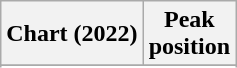<table class="wikitable sortable plainrowheaders" style="text-align:center">
<tr>
<th scope="col">Chart (2022)</th>
<th scope="col">Peak<br>position</th>
</tr>
<tr>
</tr>
<tr>
</tr>
<tr>
</tr>
<tr>
</tr>
<tr>
</tr>
</table>
